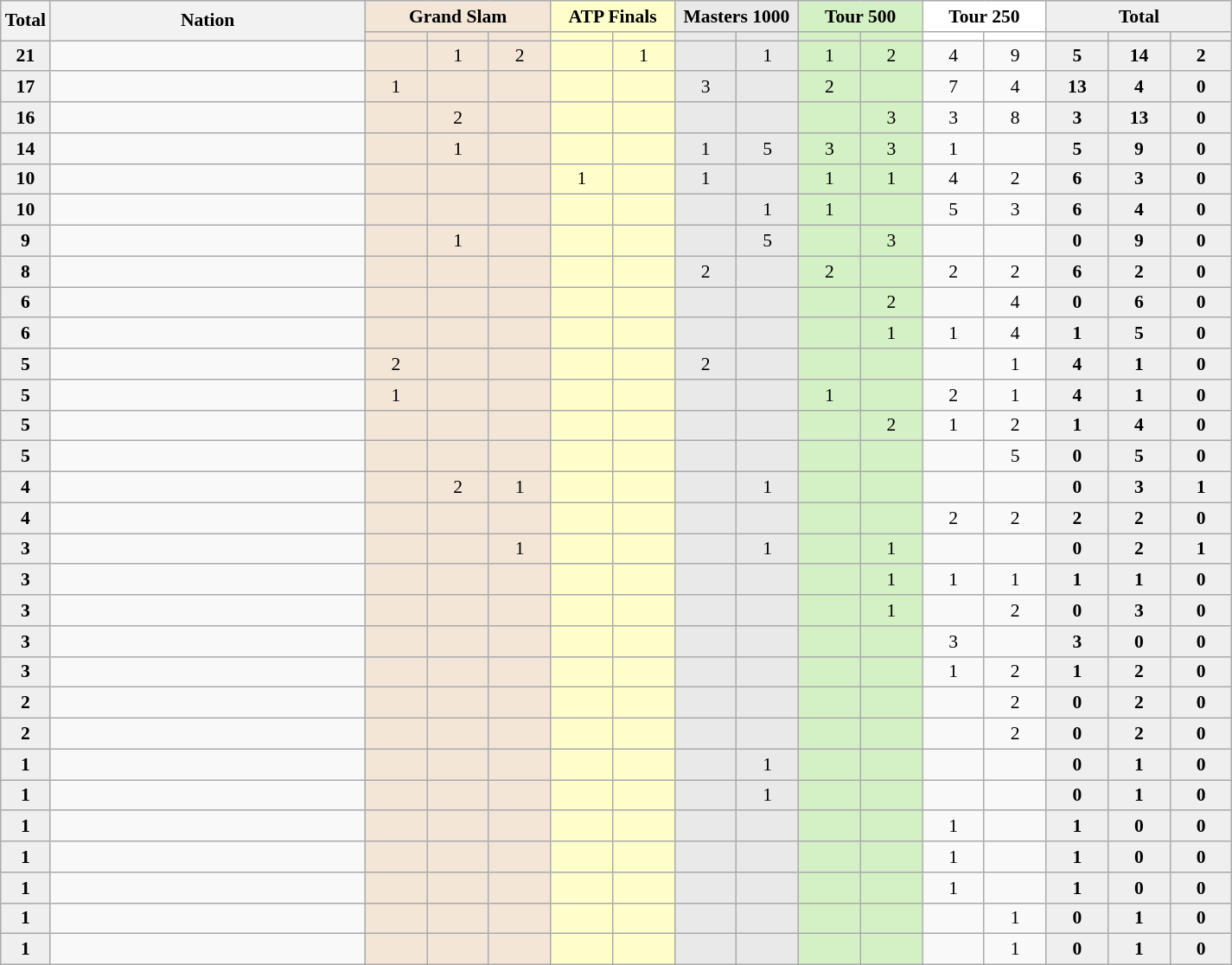<table class="sortable wikitable" style="font-size:90%;">
<tr>
<th style="width:30px;" rowspan="2">Total</th>
<th style="width:236px;" rowspan="2">Nation</th>
<th style="background-color:#f3e6d7;" colspan="3">Grand Slam</th>
<th style="background-color:#ffffcc;" colspan="2">ATP Finals</th>
<th style="background-color:#e9e9e9;" colspan="2">Masters 1000</th>
<th style="background-color:#d4f1c5;" colspan="2">Tour 500</th>
<th style="background-color:#ffffff;" colspan="2">Tour 250</th>
<th style="background-color:#efefef;" colspan="3">Total</th>
</tr>
<tr>
<th style="width:41px; background-color:#f3e6d7;"></th>
<th style="width:41px; background-color:#f3e6d7;"></th>
<th style="width:41px; background-color:#f3e6d7;"></th>
<th style="width:41px; background-color:#ffffcc;"></th>
<th style="width:41px; background-color:#ffffcc;"></th>
<th style="width:41px; background-color:#e9e9e9;"></th>
<th style="width:41px; background-color:#e9e9e9;"></th>
<th style="width:41px; background-color:#d4f1c5;"></th>
<th style="width:41px; background-color:#d4f1c5;"></th>
<th style="width:41px; background-color:#ffffff;"></th>
<th style="width:41px; background-color:#ffffff;"></th>
<th style="width:41px; background-color:#efefef;"></th>
<th style="width:41px; background-color:#efefef;"></th>
<th style="width:41px; background-color:#efefef;"></th>
</tr>
<tr align=center>
<td bgcolor=#efefef><strong>21</strong></td>
<td align=left></td>
<td bgcolor="#F3E6D7"></td>
<td bgcolor="#F3E6D7">1</td>
<td bgcolor="#F3E6D7">2</td>
<td bgcolor="#ffffcc"></td>
<td bgcolor="#ffffcc">1</td>
<td bgcolor="#E9E9E9"></td>
<td bgcolor="#E9E9E9">1</td>
<td bgcolor="#D4F1C5">1</td>
<td bgcolor="#D4F1C5">2</td>
<td>4</td>
<td>9</td>
<td bgcolor=#efefef><strong>5</strong></td>
<td bgcolor=#efefef><strong>14</strong></td>
<td bgcolor=#efefef><strong>2</strong></td>
</tr>
<tr align=center>
<td bgcolor=#efefef><strong>17</strong></td>
<td align=left></td>
<td bgcolor="#F3E6D7">1</td>
<td bgcolor="#F3E6D7"></td>
<td bgcolor="#F3E6D7"></td>
<td bgcolor="#ffffcc"></td>
<td bgcolor="#ffffcc"></td>
<td bgcolor="#E9E9E9">3</td>
<td bgcolor="#E9E9E9"></td>
<td bgcolor="#D4F1C5">2</td>
<td bgcolor="#D4F1C5"></td>
<td>7</td>
<td>4</td>
<td bgcolor=#efefef><strong>13</strong></td>
<td bgcolor=#efefef><strong>4</strong></td>
<td bgcolor=#efefef><strong>0</strong></td>
</tr>
<tr align=center>
<td bgcolor=#efefef><strong>16</strong></td>
<td align=left></td>
<td bgcolor="#F3E6D7"></td>
<td bgcolor="#F3E6D7">2</td>
<td bgcolor="#F3E6D7"></td>
<td bgcolor="#ffffcc"></td>
<td bgcolor="#ffffcc"></td>
<td bgcolor="#E9E9E9"></td>
<td bgcolor="#E9E9E9"></td>
<td bgcolor="#D4F1C5"></td>
<td bgcolor="#D4F1C5">3</td>
<td>3</td>
<td>8</td>
<td bgcolor=#efefef><strong>3</strong></td>
<td bgcolor=#efefef><strong>13</strong></td>
<td bgcolor=#efefef><strong>0</strong></td>
</tr>
<tr align=center>
<td bgcolor=#efefef><strong>14</strong></td>
<td align=left></td>
<td bgcolor="#F3E6D7"></td>
<td bgcolor="#F3E6D7">1</td>
<td bgcolor="#F3E6D7"></td>
<td bgcolor="#ffffcc"></td>
<td bgcolor="#ffffcc"></td>
<td bgcolor="#E9E9E9">1</td>
<td bgcolor="#E9E9E9">5</td>
<td bgcolor="#D4F1C5">3</td>
<td bgcolor="#D4F1C5">3</td>
<td>1</td>
<td></td>
<td bgcolor=#efefef><strong>5</strong></td>
<td bgcolor=#efefef><strong>9</strong></td>
<td bgcolor=#efefef><strong>0</strong></td>
</tr>
<tr align=center>
<td bgcolor=#efefef><strong>10</strong></td>
<td align=left></td>
<td bgcolor="#F3E6D7"></td>
<td bgcolor="#F3E6D7"></td>
<td bgcolor="#F3E6D7"></td>
<td bgcolor="#ffffcc">1</td>
<td bgcolor="#ffffcc"></td>
<td bgcolor="#E9E9E9">1</td>
<td bgcolor="#E9E9E9"></td>
<td bgcolor="#D4F1C5">1</td>
<td bgcolor="#D4F1C5">1</td>
<td>4</td>
<td>2</td>
<td bgcolor=#efefef><strong>6</strong></td>
<td bgcolor=#efefef><strong>3</strong></td>
<td bgcolor=#efefef><strong>0</strong></td>
</tr>
<tr align=center>
<td bgcolor=#efefef><strong>10</strong></td>
<td align=left></td>
<td bgcolor="#F3E6D7"></td>
<td bgcolor="#F3E6D7"></td>
<td bgcolor="#F3E6D7"></td>
<td bgcolor="#ffffcc"></td>
<td bgcolor="#ffffcc"></td>
<td bgcolor="#E9E9E9"></td>
<td bgcolor="#E9E9E9">1</td>
<td bgcolor="#D4F1C5">1</td>
<td bgcolor="#D4F1C5"></td>
<td>5</td>
<td>3</td>
<td bgcolor=#efefef><strong>6</strong></td>
<td bgcolor=#efefef><strong>4</strong></td>
<td bgcolor=#efefef><strong>0</strong></td>
</tr>
<tr align=center>
<td bgcolor=#efefef><strong>9</strong></td>
<td align=left></td>
<td bgcolor="#F3E6D7"></td>
<td bgcolor="#F3E6D7">1</td>
<td bgcolor="#F3E6D7"></td>
<td bgcolor="#ffffcc"></td>
<td bgcolor="#ffffcc"></td>
<td bgcolor="#E9E9E9"></td>
<td bgcolor="#E9E9E9">5</td>
<td bgcolor="#D4F1C5"></td>
<td bgcolor="#D4F1C5">3</td>
<td></td>
<td></td>
<td bgcolor=#efefef><strong>0</strong></td>
<td bgcolor=#efefef><strong>9</strong></td>
<td bgcolor=#efefef><strong>0</strong></td>
</tr>
<tr align=center>
<td bgcolor=#efefef><strong>8</strong></td>
<td align=left></td>
<td bgcolor="#F3E6D7"></td>
<td bgcolor="#F3E6D7"></td>
<td bgcolor="#F3E6D7"></td>
<td bgcolor="#ffffcc"></td>
<td bgcolor="#ffffcc"></td>
<td bgcolor="#E9E9E9">2</td>
<td bgcolor="#E9E9E9"></td>
<td bgcolor="#D4F1C5">2</td>
<td bgcolor="#D4F1C5"></td>
<td>2</td>
<td>2</td>
<td bgcolor=#efefef><strong>6</strong></td>
<td bgcolor=#efefef><strong>2</strong></td>
<td bgcolor=#efefef><strong>0</strong></td>
</tr>
<tr align=center>
<td bgcolor=#efefef><strong>6</strong></td>
<td align=left></td>
<td bgcolor="#F3E6D7"></td>
<td bgcolor="#F3E6D7"></td>
<td bgcolor="#F3E6D7"></td>
<td bgcolor="#ffffcc"></td>
<td bgcolor="#ffffcc"></td>
<td bgcolor="#E9E9E9"></td>
<td bgcolor="#E9E9E9"></td>
<td bgcolor="#D4F1C5"></td>
<td bgcolor="#D4F1C5">2</td>
<td></td>
<td>4</td>
<td bgcolor=#efefef><strong>0</strong></td>
<td bgcolor=#efefef><strong>6</strong></td>
<td bgcolor=#efefef><strong>0</strong></td>
</tr>
<tr align=center>
<td bgcolor=#efefef><strong>6</strong></td>
<td align=left></td>
<td bgcolor="#F3E6D7"></td>
<td bgcolor="#F3E6D7"></td>
<td bgcolor="#F3E6D7"></td>
<td bgcolor="#ffffcc"></td>
<td bgcolor="#ffffcc"></td>
<td bgcolor="#E9E9E9"></td>
<td bgcolor="#E9E9E9"></td>
<td bgcolor="#D4F1C5"></td>
<td bgcolor="#D4F1C5">1</td>
<td>1</td>
<td>4</td>
<td bgcolor=#efefef><strong>1</strong></td>
<td bgcolor=#efefef><strong>5</strong></td>
<td bgcolor=#efefef><strong>0</strong></td>
</tr>
<tr align=center>
<td bgcolor=#efefef><strong>5</strong></td>
<td align=left></td>
<td bgcolor="#F3E6D7">2</td>
<td bgcolor="#F3E6D7"></td>
<td bgcolor="#F3E6D7"></td>
<td bgcolor="#ffffcc"></td>
<td bgcolor="#ffffcc"></td>
<td bgcolor="#E9E9E9">2</td>
<td bgcolor="#E9E9E9"></td>
<td bgcolor="#D4F1C5"></td>
<td bgcolor="#D4F1C5"></td>
<td></td>
<td>1</td>
<td bgcolor=#efefef><strong>4</strong></td>
<td bgcolor=#efefef> <strong>1</strong></td>
<td bgcolor=#efefef><strong>0</strong></td>
</tr>
<tr align=center>
<td bgcolor=#efefef><strong>5</strong></td>
<td align=left></td>
<td bgcolor="#F3E6D7">1</td>
<td bgcolor="#F3E6D7"></td>
<td bgcolor="#F3E6D7"></td>
<td bgcolor="#ffffcc"></td>
<td bgcolor="#ffffcc"></td>
<td bgcolor="#E9E9E9"></td>
<td bgcolor="#E9E9E9"></td>
<td bgcolor="#D4F1C5">1</td>
<td bgcolor="#D4F1C5"></td>
<td>2</td>
<td>1</td>
<td bgcolor=#efefef><strong>4</strong></td>
<td bgcolor=#efefef><strong>1</strong></td>
<td bgcolor=#efefef><strong>0</strong></td>
</tr>
<tr align=center>
<td bgcolor=#efefef><strong>5</strong></td>
<td align=left></td>
<td bgcolor="#F3E6D7"></td>
<td bgcolor="#F3E6D7"></td>
<td bgcolor="#F3E6D7"></td>
<td bgcolor="#ffffcc"></td>
<td bgcolor="#ffffcc"></td>
<td bgcolor="#E9E9E9"></td>
<td bgcolor="#E9E9E9"></td>
<td bgcolor="#D4F1C5"></td>
<td bgcolor="#D4F1C5">2</td>
<td>1</td>
<td>2</td>
<td bgcolor=#efefef><strong>1</strong></td>
<td bgcolor=#efefef><strong>4</strong></td>
<td bgcolor=#efefef><strong>0</strong></td>
</tr>
<tr align=center>
<td bgcolor=#efefef><strong>5</strong></td>
<td align=left></td>
<td bgcolor="#F3E6D7"></td>
<td bgcolor="#F3E6D7"></td>
<td bgcolor="#F3E6D7"></td>
<td bgcolor="#ffffcc"></td>
<td bgcolor="#ffffcc"></td>
<td bgcolor="#E9E9E9"></td>
<td bgcolor="#E9E9E9"></td>
<td bgcolor="#D4F1C5"></td>
<td bgcolor="#D4F1C5"></td>
<td></td>
<td>5</td>
<td bgcolor=#efefef><strong>0</strong></td>
<td bgcolor=#efefef><strong>5</strong></td>
<td bgcolor=#efefef><strong>0</strong></td>
</tr>
<tr align=center>
<td bgcolor=#efefef><strong>4</strong></td>
<td align=left></td>
<td bgcolor="#F3E6D7"></td>
<td bgcolor="#F3E6D7">2</td>
<td bgcolor="#F3E6D7">1</td>
<td bgcolor="#ffffcc"></td>
<td bgcolor="#ffffcc"></td>
<td bgcolor="#E9E9E9"></td>
<td bgcolor="#E9E9E9">1</td>
<td bgcolor="#D4F1C5"></td>
<td bgcolor="#D4F1C5"></td>
<td></td>
<td></td>
<td bgcolor=#efefef><strong>0</strong></td>
<td bgcolor=#efefef><strong>3</strong></td>
<td bgcolor=#efefef><strong>1</strong></td>
</tr>
<tr align=center>
<td bgcolor=#efefef><strong>4</strong></td>
<td align=left></td>
<td bgcolor="#F3E6D7"></td>
<td bgcolor="#F3E6D7"></td>
<td bgcolor="#F3E6D7"></td>
<td bgcolor="#ffffcc"></td>
<td bgcolor="#ffffcc"></td>
<td bgcolor="#E9E9E9"></td>
<td bgcolor="#E9E9E9"></td>
<td bgcolor="#D4F1C5"></td>
<td bgcolor="#D4F1C5"></td>
<td>2</td>
<td>2</td>
<td bgcolor=#efefef><strong>2</strong></td>
<td bgcolor=#efefef><strong>2</strong></td>
<td bgcolor=#efefef><strong>0</strong></td>
</tr>
<tr align=center>
<td bgcolor=#efefef><strong>3</strong></td>
<td align=left></td>
<td bgcolor="#F3E6D7"></td>
<td bgcolor="#F3E6D7"></td>
<td bgcolor="#F3E6D7">1</td>
<td bgcolor="#ffffcc"></td>
<td bgcolor="#ffffcc"></td>
<td bgcolor="#E9E9E9"></td>
<td bgcolor="#E9E9E9">1</td>
<td bgcolor="#D4F1C5"></td>
<td bgcolor="#D4F1C5">1</td>
<td></td>
<td></td>
<td bgcolor=#efefef><strong>0</strong></td>
<td bgcolor=#efefef><strong>2</strong></td>
<td bgcolor=#efefef><strong>1</strong></td>
</tr>
<tr align=center>
<td bgcolor=#efefef><strong>3</strong></td>
<td align=left></td>
<td bgcolor="#F3E6D7"></td>
<td bgcolor="#F3E6D7"></td>
<td bgcolor="#F3E6D7"></td>
<td bgcolor="#ffffcc"></td>
<td bgcolor="#ffffcc"></td>
<td bgcolor="#E9E9E9"></td>
<td bgcolor="#E9E9E9"></td>
<td bgcolor="#D4F1C5"></td>
<td bgcolor="#D4F1C5">1</td>
<td>1</td>
<td>1</td>
<td bgcolor=#efefef><strong>1</strong></td>
<td bgcolor=#efefef><strong>1</strong></td>
<td bgcolor=#efefef><strong>0</strong></td>
</tr>
<tr align=center>
<td bgcolor=#efefef><strong>3</strong></td>
<td align=left></td>
<td bgcolor="#F3E6D7"></td>
<td bgcolor="#F3E6D7"></td>
<td bgcolor="#F3E6D7"></td>
<td bgcolor="#ffffcc"></td>
<td bgcolor="#ffffcc"></td>
<td bgcolor="#E9E9E9"></td>
<td bgcolor="#E9E9E9"></td>
<td bgcolor="#D4F1C5"></td>
<td bgcolor="#D4F1C5">1</td>
<td></td>
<td>2</td>
<td bgcolor=#efefef><strong>0</strong></td>
<td bgcolor=#efefef><strong>3</strong></td>
<td bgcolor=#efefef><strong>0</strong></td>
</tr>
<tr align=center>
<td bgcolor=#efefef><strong>3</strong></td>
<td align=left></td>
<td bgcolor="#F3E6D7"></td>
<td bgcolor="#F3E6D7"></td>
<td bgcolor="#F3E6D7"></td>
<td bgcolor="#ffffcc"></td>
<td bgcolor="#ffffcc"></td>
<td bgcolor="#E9E9E9"></td>
<td bgcolor="#E9E9E9"></td>
<td bgcolor="#D4F1C5"></td>
<td bgcolor="#D4F1C5"></td>
<td>3</td>
<td></td>
<td bgcolor=#efefef><strong>3</strong></td>
<td bgcolor=#efefef><strong>0</strong></td>
<td bgcolor=#efefef><strong>0</strong></td>
</tr>
<tr align=center>
<td bgcolor=#efefef><strong>3</strong></td>
<td align=left></td>
<td bgcolor="#F3E6D7"></td>
<td bgcolor="#F3E6D7"></td>
<td bgcolor="#F3E6D7"></td>
<td bgcolor="#ffffcc"></td>
<td bgcolor="#ffffcc"></td>
<td bgcolor="#E9E9E9"></td>
<td bgcolor="#E9E9E9"></td>
<td bgcolor="#D4F1C5"></td>
<td bgcolor="#D4F1C5"></td>
<td>1</td>
<td>2</td>
<td bgcolor=#efefef><strong>1</strong></td>
<td bgcolor=#efefef><strong>2</strong></td>
<td bgcolor=#efefef><strong>0</strong></td>
</tr>
<tr align=center>
<td bgcolor=#efefef><strong>2</strong></td>
<td align=left></td>
<td bgcolor="#F3E6D7"></td>
<td bgcolor="#F3E6D7"></td>
<td bgcolor="#F3E6D7"></td>
<td bgcolor="#ffffcc"></td>
<td bgcolor="#ffffcc"></td>
<td bgcolor="#E9E9E9"></td>
<td bgcolor="#E9E9E9"></td>
<td bgcolor="#D4F1C5"></td>
<td bgcolor="#D4F1C5"></td>
<td></td>
<td>2</td>
<td bgcolor=#efefef><strong>0</strong></td>
<td bgcolor=#efefef><strong>2</strong></td>
<td bgcolor=#efefef><strong>0</strong></td>
</tr>
<tr align=center>
<td bgcolor=#efefef><strong>2</strong></td>
<td align=left></td>
<td bgcolor="#F3E6D7"></td>
<td bgcolor="#F3E6D7"></td>
<td bgcolor="#F3E6D7"></td>
<td bgcolor="#ffffcc"></td>
<td bgcolor="#ffffcc"></td>
<td bgcolor="#E9E9E9"></td>
<td bgcolor="#E9E9E9"></td>
<td bgcolor="#D4F1C5"></td>
<td bgcolor="#D4F1C5"></td>
<td></td>
<td>2</td>
<td bgcolor=#efefef><strong>0</strong></td>
<td bgcolor=#efefef><strong>2</strong></td>
<td bgcolor=#efefef><strong>0</strong></td>
</tr>
<tr align=center>
<td bgcolor=#efefef><strong>1</strong></td>
<td align=left></td>
<td bgcolor="#F3E6D7"></td>
<td bgcolor="#F3E6D7"></td>
<td bgcolor="#F3E6D7"></td>
<td bgcolor="#ffffcc"></td>
<td bgcolor="#ffffcc"></td>
<td bgcolor="#E9E9E9"></td>
<td bgcolor="#E9E9E9">1</td>
<td bgcolor="#D4F1C5"></td>
<td bgcolor="#D4F1C5"></td>
<td></td>
<td></td>
<td bgcolor=#efefef><strong>0</strong></td>
<td bgcolor=#efefef><strong>1</strong></td>
<td bgcolor=#efefef><strong>0</strong></td>
</tr>
<tr align=center>
<td bgcolor=#efefef><strong>1</strong></td>
<td align=left></td>
<td bgcolor="#F3E6D7"></td>
<td bgcolor="#F3E6D7"></td>
<td bgcolor="#F3E6D7"></td>
<td bgcolor="#ffffcc"></td>
<td bgcolor="#ffffcc"></td>
<td bgcolor="#E9E9E9"></td>
<td bgcolor="#E9E9E9">1</td>
<td bgcolor="#D4F1C5"></td>
<td bgcolor="#D4F1C5"></td>
<td></td>
<td></td>
<td bgcolor=#efefef><strong>0</strong></td>
<td bgcolor=#efefef><strong>1</strong></td>
<td bgcolor=#efefef><strong>0</strong></td>
</tr>
<tr align=center>
<td bgcolor=#efefef><strong>1</strong></td>
<td align=left></td>
<td bgcolor="#F3E6D7"></td>
<td bgcolor="#F3E6D7"></td>
<td bgcolor="#F3E6D7"></td>
<td bgcolor="#ffffcc"></td>
<td bgcolor="#ffffcc"></td>
<td bgcolor="#E9E9E9"></td>
<td bgcolor="#E9E9E9"></td>
<td bgcolor="#D4F1C5"></td>
<td bgcolor="#D4F1C5"></td>
<td>1</td>
<td></td>
<td bgcolor=#efefef><strong>1</strong></td>
<td bgcolor=#efefef><strong>0</strong></td>
<td bgcolor=#efefef><strong>0</strong></td>
</tr>
<tr align=center>
<td bgcolor=#efefef><strong>1</strong></td>
<td align=left></td>
<td bgcolor="#F3E6D7"></td>
<td bgcolor="#F3E6D7"></td>
<td bgcolor="#F3E6D7"></td>
<td bgcolor="#ffffcc"></td>
<td bgcolor="#ffffcc"></td>
<td bgcolor="#E9E9E9"></td>
<td bgcolor="#E9E9E9"></td>
<td bgcolor="#D4F1C5"></td>
<td bgcolor="#D4F1C5"></td>
<td>1</td>
<td></td>
<td bgcolor=#efefef><strong>1</strong></td>
<td bgcolor=#efefef><strong>0</strong></td>
<td bgcolor=#efefef><strong>0</strong></td>
</tr>
<tr align=center>
<td bgcolor=#efefef><strong>1</strong></td>
<td align=left></td>
<td bgcolor="#F3E6D7"></td>
<td bgcolor="#F3E6D7"></td>
<td bgcolor="#F3E6D7"></td>
<td bgcolor="#ffffcc"></td>
<td bgcolor="#ffffcc"></td>
<td bgcolor="#E9E9E9"></td>
<td bgcolor="#E9E9E9"></td>
<td bgcolor="#D4F1C5"></td>
<td bgcolor="#D4F1C5"></td>
<td>1</td>
<td></td>
<td bgcolor=#efefef><strong>1</strong></td>
<td bgcolor=#efefef><strong>0</strong></td>
<td bgcolor=#efefef><strong>0</strong></td>
</tr>
<tr align=center>
<td bgcolor=#efefef><strong>1</strong></td>
<td align=left></td>
<td bgcolor="#F3E6D7"></td>
<td bgcolor="#F3E6D7"></td>
<td bgcolor="#F3E6D7"></td>
<td bgcolor="#ffffcc"></td>
<td bgcolor="#ffffcc"></td>
<td bgcolor="#E9E9E9"></td>
<td bgcolor="#E9E9E9"></td>
<td bgcolor="#D4F1C5"></td>
<td bgcolor="#D4F1C5"></td>
<td></td>
<td>1</td>
<td bgcolor=#efefef><strong>0</strong></td>
<td bgcolor=#efefef><strong>1</strong></td>
<td bgcolor=#efefef><strong>0</strong></td>
</tr>
<tr align=center>
<td bgcolor=#efefef><strong>1</strong></td>
<td align=left></td>
<td bgcolor="#F3E6D7"></td>
<td bgcolor="#F3E6D7"></td>
<td bgcolor="#F3E6D7"></td>
<td bgcolor="#ffffcc"></td>
<td bgcolor="#ffffcc"></td>
<td bgcolor="#E9E9E9"></td>
<td bgcolor="#E9E9E9"></td>
<td bgcolor="#D4F1C5"></td>
<td bgcolor="#D4F1C5"></td>
<td></td>
<td>1</td>
<td bgcolor=#efefef><strong>0</strong></td>
<td bgcolor=#efefef><strong>1</strong></td>
<td bgcolor=#efefef><strong>0</strong></td>
</tr>
</table>
